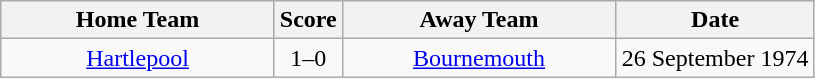<table class="wikitable" style="text-align:center;">
<tr>
<th width=175>Home Team</th>
<th width=20>Score</th>
<th width=175>Away Team</th>
<th width=125>Date</th>
</tr>
<tr>
<td><a href='#'>Hartlepool</a></td>
<td>1–0</td>
<td><a href='#'>Bournemouth</a></td>
<td>26 September 1974</td>
</tr>
</table>
